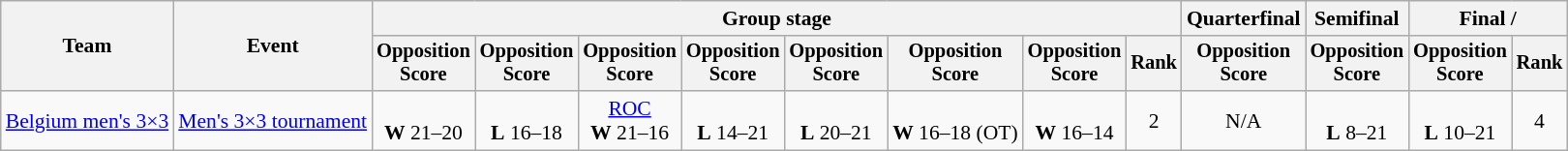<table class="wikitable" style="font-size:90%">
<tr>
<th rowspan=2>Team</th>
<th rowspan=2>Event</th>
<th colspan=8>Group stage</th>
<th>Quarterfinal</th>
<th>Semifinal</th>
<th colspan=2>Final / </th>
</tr>
<tr style="font-size:95%">
<th>Opposition<br>Score</th>
<th>Opposition<br>Score</th>
<th>Opposition<br>Score</th>
<th>Opposition<br>Score</th>
<th>Opposition<br>Score</th>
<th>Opposition<br>Score</th>
<th>Opposition<br>Score</th>
<th>Rank</th>
<th>Opposition<br>Score</th>
<th>Opposition<br>Score</th>
<th>Opposition<br>Score</th>
<th>Rank</th>
</tr>
<tr align=center>
<td align=left><a href='#'>Belgium men's 3×3</a></td>
<td align=left><a href='#'>Men's 3×3 tournament</a></td>
<td> <br><strong>W</strong> 21–20</td>
<td><br><strong>L</strong> 16–18</td>
<td> <a href='#'>ROC</a> <br><strong>W</strong> 21–16</td>
<td><br><strong>L</strong> 14–21</td>
<td><br><strong>L</strong> 20–21</td>
<td><br><strong>W</strong> 16–18 (OT)</td>
<td><br><strong>W</strong> 16–14</td>
<td>2</td>
<td>N/A</td>
<td><br><strong>L</strong> 8–21</td>
<td>  <br><strong>L</strong> 10–21</td>
<td>4</td>
</tr>
</table>
